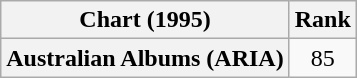<table class="wikitable plainrowheaders" style="text-align:center;">
<tr>
<th scope="col">Chart (1995)</th>
<th scope="col">Rank</th>
</tr>
<tr>
<th scope="row">Australian Albums (ARIA)</th>
<td>85</td>
</tr>
</table>
